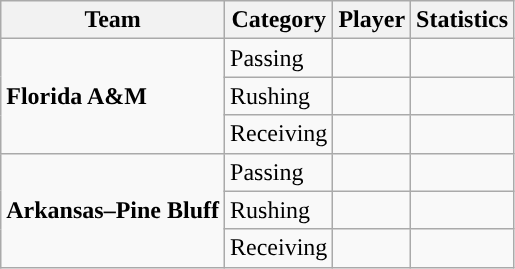<table class="wikitable" style="float: left;">
<tr>
<th>Team</th>
<th>Category</th>
<th>Player</th>
<th>Statistics</th>
</tr>
<tr>
<td rowspan=3><strong>Florida A&M</strong></td>
<td>Passing</td>
<td> </td>
<td> </td>
</tr>
<tr>
<td>Rushing</td>
<td> </td>
<td> </td>
</tr>
<tr>
<td>Receiving</td>
<td> </td>
<td> </td>
</tr>
<tr>
<td rowspan=3><strong>Arkansas–Pine Bluff</strong></td>
<td>Passing</td>
<td> </td>
<td> </td>
</tr>
<tr>
<td>Rushing</td>
<td> </td>
<td> </td>
</tr>
<tr>
<td>Receiving</td>
<td> </td>
<td> </td>
</tr>
</table>
